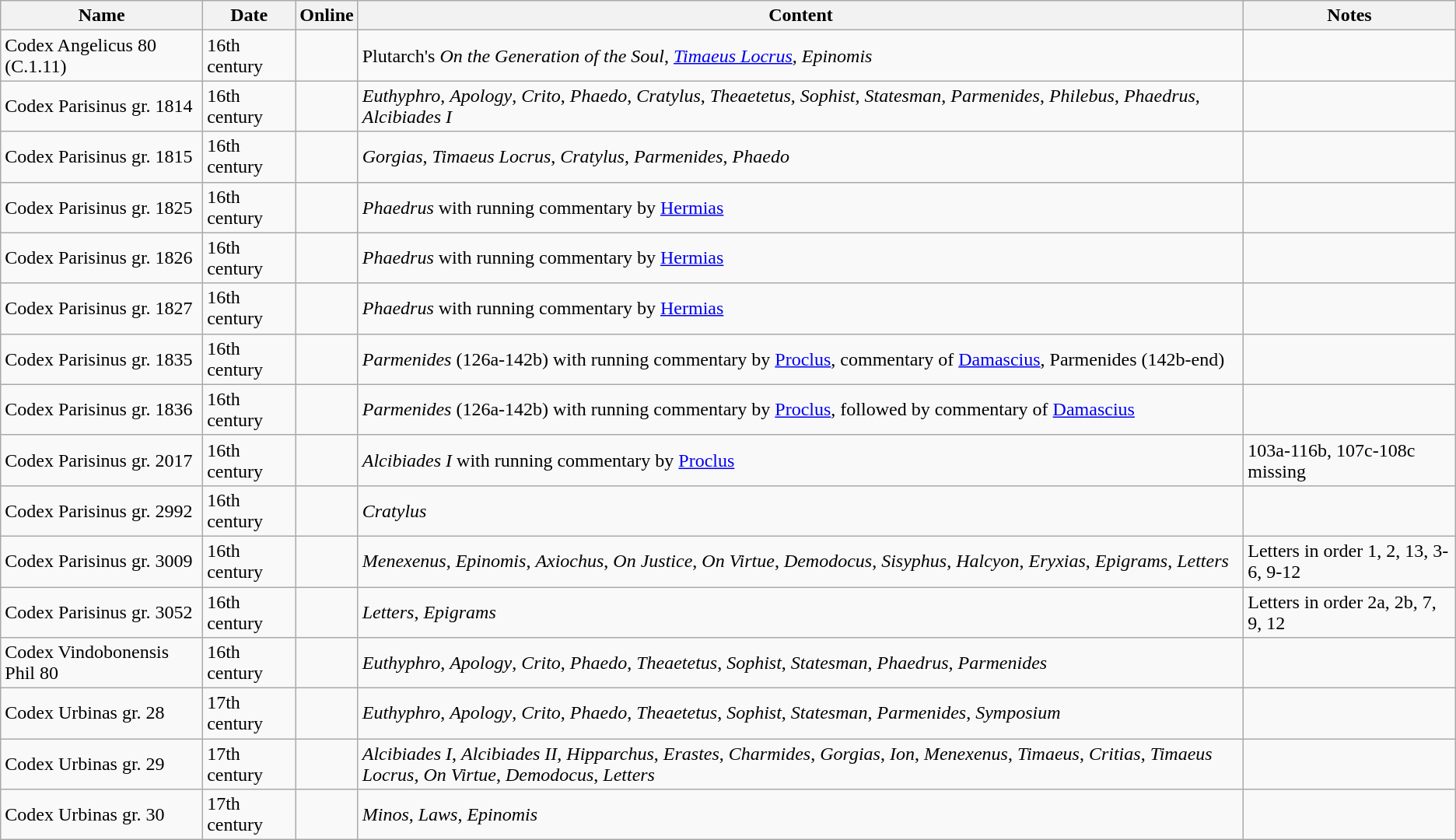<table class="wikitable sortable" style=" font-size: 100%; ">
<tr>
<th>Name</th>
<th>Date</th>
<th>Online</th>
<th>Content</th>
<th>Notes</th>
</tr>
<tr>
<td>Codex Angelicus 80 (C.1.11)</td>
<td>16th century</td>
<td></td>
<td>Plutarch's <em>On the Generation of the Soul</em>, <em><a href='#'>Timaeus Locrus</a></em>, <em>Epinomis</em></td>
<td></td>
</tr>
<tr>
<td>Codex Parisinus gr. 1814</td>
<td>16th century</td>
<td></td>
<td><em>Euthyphro</em>, <em>Apology</em>, <em>Crito</em>, <em>Phaedo</em>, <em>Cratylus</em>, <em>Theaetetus</em>, <em>Sophist</em>, <em>Statesman</em>, <em>Parmenides</em>, <em>Philebus</em>, <em>Phaedrus</em>, <em>Alcibiades I</em></td>
<td></td>
</tr>
<tr>
<td>Codex Parisinus gr. 1815</td>
<td>16th century</td>
<td></td>
<td><em>Gorgias</em>, <em>Timaeus Locrus</em>, <em>Cratylus</em>, <em>Parmenides</em>, <em>Phaedo</em></td>
<td></td>
</tr>
<tr>
<td>Codex Parisinus gr. 1825</td>
<td>16th century</td>
<td></td>
<td><em>Phaedrus</em> with running commentary by <a href='#'>Hermias</a></td>
<td></td>
</tr>
<tr>
<td>Codex Parisinus gr. 1826</td>
<td>16th century</td>
<td></td>
<td><em>Phaedrus</em> with running commentary by <a href='#'>Hermias</a></td>
<td></td>
</tr>
<tr>
<td>Codex Parisinus gr. 1827</td>
<td>16th century</td>
<td></td>
<td><em>Phaedrus</em> with running commentary by <a href='#'>Hermias</a></td>
<td></td>
</tr>
<tr>
<td>Codex Parisinus gr. 1835</td>
<td>16th century</td>
<td></td>
<td><em>Parmenides</em> (126a-142b) with running commentary by <a href='#'>Proclus</a>, commentary of <a href='#'>Damascius</a>, Parmenides (142b-end)</td>
<td></td>
</tr>
<tr>
<td>Codex Parisinus gr. 1836</td>
<td>16th century</td>
<td></td>
<td><em>Parmenides</em> (126a-142b) with running commentary by <a href='#'>Proclus</a>, followed by commentary of <a href='#'>Damascius</a></td>
<td></td>
</tr>
<tr>
<td>Codex Parisinus gr. 2017</td>
<td>16th century</td>
<td></td>
<td><em>Alcibiades I</em> with running commentary by <a href='#'>Proclus</a></td>
<td>103a-116b, 107c-108c missing</td>
</tr>
<tr>
<td>Codex Parisinus gr. 2992</td>
<td>16th century</td>
<td></td>
<td><em>Cratylus</em></td>
<td></td>
</tr>
<tr>
<td>Codex Parisinus gr. 3009</td>
<td>16th century</td>
<td></td>
<td><em>Menexenus</em>, <em>Epinomis</em>, <em>Axiochus</em>, <em>On Justice</em>, <em>On Virtue</em>, <em>Demodocus</em>, <em>Sisyphus</em>, <em>Halcyon</em>, <em>Eryxias</em>, <em>Epigrams</em>, <em>Letters</em></td>
<td>Letters in order 1, 2, 13, 3-6, 9-12</td>
</tr>
<tr>
<td>Codex Parisinus gr. 3052</td>
<td>16th century</td>
<td></td>
<td><em>Letters</em>, <em>Epigrams</em></td>
<td>Letters in order 2a, 2b, 7, 9, 12</td>
</tr>
<tr>
<td>Codex Vindobonensis Phil 80</td>
<td>16th century</td>
<td></td>
<td><em>Euthyphro</em>, <em>Apology</em>, <em>Crito</em>, <em>Phaedo</em>, <em>Theaetetus</em>, <em>Sophist</em>, <em>Statesman</em>, <em>Phaedrus</em>, <em>Parmenides</em></td>
<td></td>
</tr>
<tr>
<td>Codex Urbinas gr. 28</td>
<td>17th century</td>
<td></td>
<td><em>Euthyphro</em>, <em>Apology</em>, <em>Crito</em>, <em>Phaedo</em>, <em>Theaetetus</em>, <em>Sophist</em>, <em>Statesman</em>, <em>Parmenides</em>, <em>Symposium</em></td>
<td></td>
</tr>
<tr>
<td>Codex Urbinas gr. 29</td>
<td>17th century</td>
<td></td>
<td><em>Alcibiades I</em>, <em>Alcibiades II</em>, <em>Hipparchus</em>, <em>Erastes</em>, <em>Charmides</em>, <em>Gorgias</em>, <em>Ion</em>, <em>Menexenus</em>, <em>Timaeus</em>, <em>Critias</em>, <em>Timaeus Locrus</em>, <em>On Virtue</em>, <em>Demodocus</em>, <em>Letters</em></td>
<td></td>
</tr>
<tr>
<td>Codex Urbinas gr. 30</td>
<td>17th century</td>
<td></td>
<td><em>Minos</em>, <em>Laws</em>, <em>Epinomis</em></td>
<td></td>
</tr>
</table>
